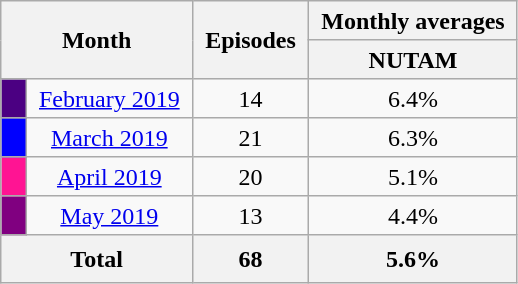<table class="wikitable plainrowheaders" style="text-align: center; line-height:25px;">
<tr class="wikitable" style="text-align: center;">
<th colspan="2" rowspan="2" style="padding: 0 8px;">Month</th>
<th rowspan="2" style="padding: 0 8px;">Episodes</th>
<th colspan="2" style="padding: 0 8px;">Monthly averages</th>
</tr>
<tr>
<th style="padding: 0 8px;">NUTAM</th>
</tr>
<tr>
<td style="padding: 0 8px; background:#4B0082;"></td>
<td style="padding: 0 8px;" '><a href='#'>February 2019</a></td>
<td style="padding: 0 8px;">14</td>
<td style="padding: 0 8px;">6.4%</td>
</tr>
<tr>
<td style="padding: 0 8px; background:#0000FF;"></td>
<td style="padding: 0 8px;" '><a href='#'>March 2019</a></td>
<td style="padding: 0 8px;">21</td>
<td style="padding: 0 8px;">6.3%</td>
</tr>
<tr>
<td style="padding: 0 8px; background:#FF1493;"></td>
<td style="padding: 0 8px;" '><a href='#'>April 2019</a></td>
<td style="padding: 0 8px;">20</td>
<td style="padding: 0 8px;">5.1%</td>
</tr>
<tr>
<td style="padding: 0 8px; background:#800080;"></td>
<td style="padding: 0 8px;" '><a href='#'>May 2019</a></td>
<td style="padding: 0 8px;">13</td>
<td style="padding: 0 8px;">4.4%</td>
</tr>
<tr>
<th colspan="2">Total</th>
<th colspan="1">68</th>
<th colspan="2">5.6%</th>
</tr>
</table>
